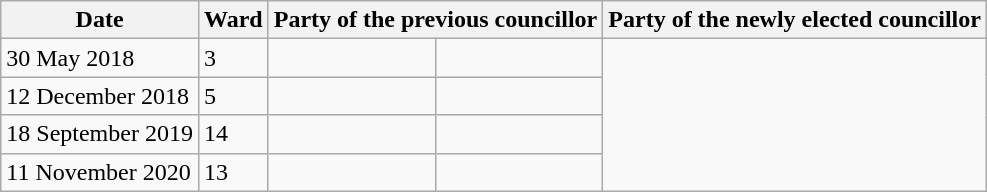<table class="wikitable">
<tr>
<th>Date</th>
<th>Ward</th>
<th colspan=2>Party of the previous councillor</th>
<th colspan=2>Party of the newly elected councillor</th>
</tr>
<tr>
<td>30 May 2018</td>
<td>3</td>
<td></td>
<td></td>
</tr>
<tr>
<td>12 December 2018</td>
<td>5</td>
<td></td>
<td></td>
</tr>
<tr>
<td>18 September 2019</td>
<td>14</td>
<td></td>
<td></td>
</tr>
<tr>
<td>11 November 2020</td>
<td>13</td>
<td></td>
<td></td>
</tr>
</table>
